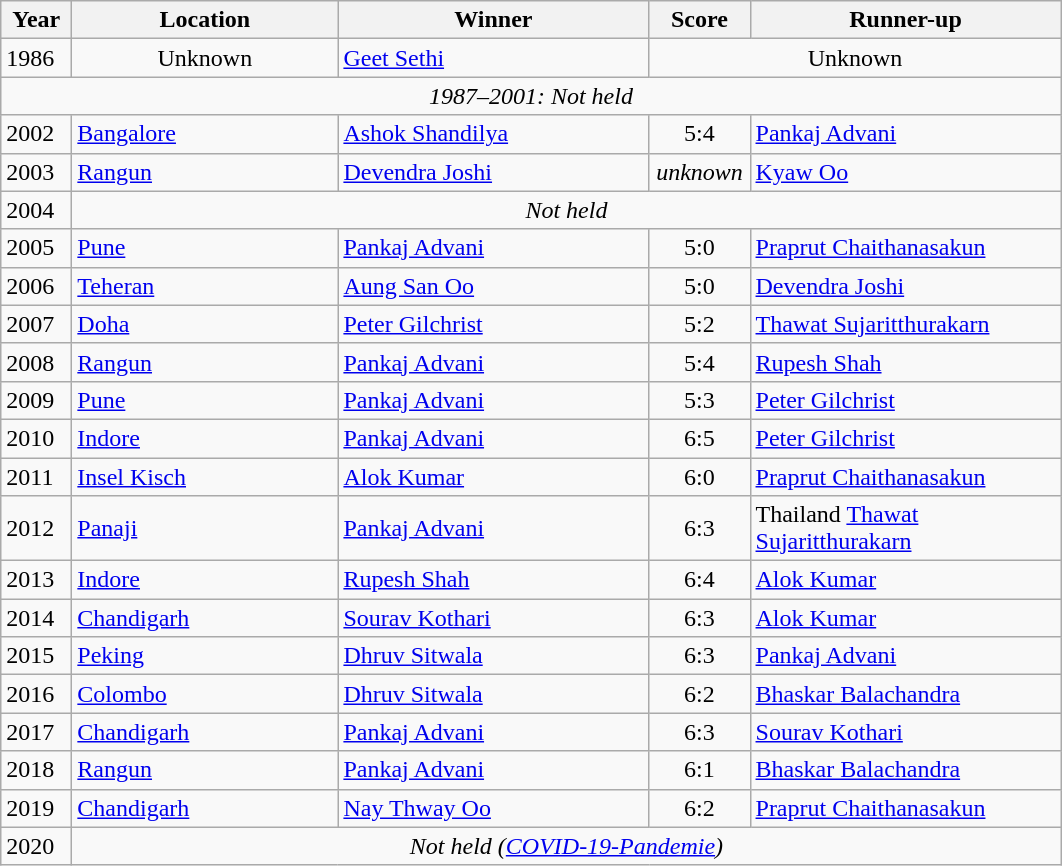<table class="wikitable">
<tr>
<th style="width:40px">Year</th>
<th style="width:170px">Location</th>
<th style="width:200px">Winner</th>
<th style="width:60px">Score</th>
<th style="width:200px">Runner-up</th>
</tr>
<tr>
<td>1986</td>
<td style="text-align:center">Unknown</td>
<td><a href='#'>Geet Sethi</a></td>
<td colspan="2" style="text-align:center">Unknown</td>
</tr>
<tr>
<td colspan="5" style="text-align:center"><em>1987–2001: Not held</em></td>
</tr>
<tr>
<td>2002</td>
<td><a href='#'>Bangalore</a></td>
<td><a href='#'>Ashok Shandilya</a></td>
<td style="text-align:center">5:4</td>
<td><a href='#'>Pankaj Advani</a></td>
</tr>
<tr>
<td>2003</td>
<td><a href='#'>Rangun</a></td>
<td><a href='#'>Devendra Joshi</a></td>
<td style="text-align:center"><em>unknown</em></td>
<td><a href='#'>Kyaw Oo</a></td>
</tr>
<tr>
<td>2004</td>
<td colspan="4" style="text-align:center"><em>Not held</em></td>
</tr>
<tr>
<td>2005</td>
<td><a href='#'>Pune</a></td>
<td><a href='#'>Pankaj Advani</a></td>
<td style="text-align:center">5:0</td>
<td><a href='#'>Praprut Chaithanasakun</a></td>
</tr>
<tr>
<td>2006</td>
<td><a href='#'>Teheran</a></td>
<td><a href='#'>Aung San Oo</a></td>
<td style="text-align:center">5:0</td>
<td><a href='#'>Devendra Joshi</a></td>
</tr>
<tr>
<td>2007</td>
<td><a href='#'>Doha</a></td>
<td><a href='#'>Peter Gilchrist</a></td>
<td style="text-align:center">5:2</td>
<td><a href='#'>Thawat Sujaritthurakarn</a></td>
</tr>
<tr>
<td>2008</td>
<td><a href='#'>Rangun</a></td>
<td><a href='#'>Pankaj Advani</a></td>
<td style="text-align:center">5:4</td>
<td><a href='#'>Rupesh Shah</a></td>
</tr>
<tr>
<td>2009</td>
<td><a href='#'>Pune</a></td>
<td><a href='#'>Pankaj Advani</a></td>
<td style="text-align:center">5:3</td>
<td><a href='#'>Peter Gilchrist</a></td>
</tr>
<tr>
<td>2010</td>
<td><a href='#'>Indore</a></td>
<td><a href='#'>Pankaj Advani</a></td>
<td style="text-align:center">6:5</td>
<td><a href='#'>Peter Gilchrist</a></td>
</tr>
<tr>
<td>2011</td>
<td><a href='#'>Insel Kisch</a></td>
<td><a href='#'>Alok Kumar</a></td>
<td style="text-align:center">6:0</td>
<td><a href='#'>Praprut Chaithanasakun</a></td>
</tr>
<tr>
<td>2012</td>
<td><a href='#'>Panaji</a></td>
<td><a href='#'>Pankaj Advani</a></td>
<td style="text-align:center">6:3</td>
<td>Thailand <a href='#'>Thawat Sujaritthurakarn</a></td>
</tr>
<tr>
<td>2013</td>
<td><a href='#'>Indore</a></td>
<td><a href='#'>Rupesh Shah</a></td>
<td style="text-align:center">6:4</td>
<td><a href='#'>Alok Kumar</a></td>
</tr>
<tr>
<td>2014</td>
<td><a href='#'>Chandigarh</a></td>
<td><a href='#'>Sourav Kothari</a></td>
<td style="text-align:center">6:3</td>
<td><a href='#'>Alok Kumar</a></td>
</tr>
<tr>
<td>2015</td>
<td><a href='#'>Peking</a></td>
<td><a href='#'>Dhruv Sitwala</a></td>
<td style="text-align:center">6:3</td>
<td><a href='#'>Pankaj Advani</a></td>
</tr>
<tr>
<td>2016</td>
<td><a href='#'>Colombo</a></td>
<td><a href='#'>Dhruv Sitwala</a></td>
<td style="text-align:center">6:2</td>
<td><a href='#'>Bhaskar Balachandra</a></td>
</tr>
<tr>
<td>2017</td>
<td><a href='#'>Chandigarh</a></td>
<td><a href='#'>Pankaj Advani</a></td>
<td style="text-align:center">6:3</td>
<td><a href='#'>Sourav Kothari</a></td>
</tr>
<tr>
<td>2018</td>
<td><a href='#'>Rangun</a></td>
<td><a href='#'>Pankaj Advani</a></td>
<td style="text-align:center">6:1</td>
<td><a href='#'>Bhaskar Balachandra</a></td>
</tr>
<tr>
<td>2019</td>
<td><a href='#'>Chandigarh</a></td>
<td><a href='#'>Nay Thway Oo</a></td>
<td style="text-align:center">6:2</td>
<td><a href='#'>Praprut Chaithanasakun</a></td>
</tr>
<tr>
<td>2020</td>
<td colspan="4" style="text-align:center"><em>Not held (<a href='#'>COVID-19-Pandemie</a>)</em></td>
</tr>
</table>
